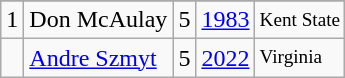<table class="wikitable">
<tr>
</tr>
<tr>
<td>1</td>
<td>Don McAulay</td>
<td>5</td>
<td><a href='#'>1983</a></td>
<td style="font-size:80%;">Kent State</td>
</tr>
<tr>
<td></td>
<td><a href='#'>Andre Szmyt</a></td>
<td>5</td>
<td><a href='#'>2022</a></td>
<td style="font-size:80%;">Virginia</td>
</tr>
</table>
